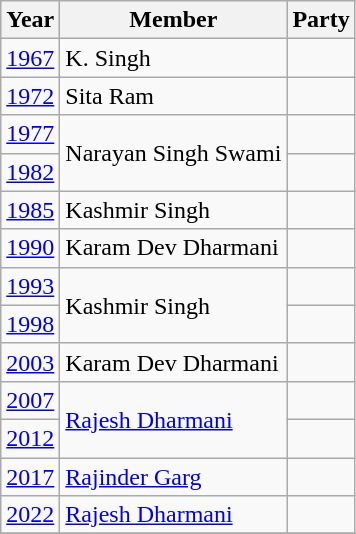<table class="wikitable sortable">
<tr>
<th>Year</th>
<th>Member</th>
<th colspan="2">Party</th>
</tr>
<tr>
<td><a href='#'>1967</a></td>
<td>K. Singh</td>
<td></td>
</tr>
<tr>
<td><a href='#'>1972</a></td>
<td>Sita Ram</td>
</tr>
<tr>
<td><a href='#'>1977</a></td>
<td rowspan=2>Narayan Singh Swami</td>
<td></td>
</tr>
<tr>
<td><a href='#'>1982</a></td>
<td></td>
</tr>
<tr>
<td><a href='#'>1985</a></td>
<td>Kashmir Singh</td>
<td></td>
</tr>
<tr>
<td><a href='#'>1990</a></td>
<td>Karam Dev Dharmani</td>
<td></td>
</tr>
<tr>
<td><a href='#'>1993</a></td>
<td rowspan="2">Kashmir Singh</td>
<td></td>
</tr>
<tr>
<td><a href='#'>1998</a></td>
</tr>
<tr>
<td><a href='#'>2003</a></td>
<td>Karam Dev Dharmani</td>
<td></td>
</tr>
<tr>
<td><a href='#'>2007</a></td>
<td rowspan="2"><a href='#'>Rajesh Dharmani</a></td>
<td></td>
</tr>
<tr>
<td><a href='#'>2012</a></td>
</tr>
<tr>
<td><a href='#'>2017</a></td>
<td><a href='#'>Rajinder Garg</a></td>
<td></td>
</tr>
<tr>
<td><a href='#'>2022</a></td>
<td><a href='#'>Rajesh Dharmani</a></td>
<td></td>
</tr>
<tr>
</tr>
</table>
